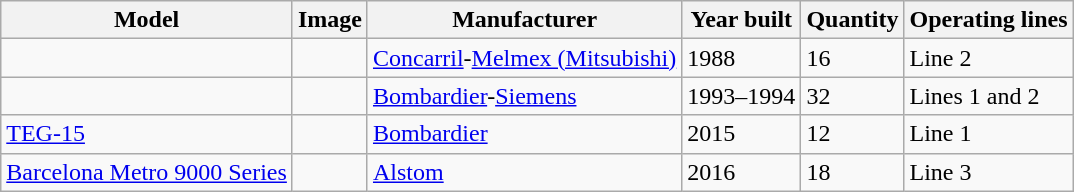<table class="wikitable">
<tr>
<th>Model</th>
<th>Image</th>
<th>Manufacturer</th>
<th>Year built</th>
<th>Quantity</th>
<th>Operating lines</th>
</tr>
<tr>
<td></td>
<td></td>
<td><a href='#'>Concarril</a>-<a href='#'>Melmex (Mitsubishi)</a></td>
<td>1988</td>
<td>16</td>
<td>Line 2</td>
</tr>
<tr>
<td></td>
<td></td>
<td><a href='#'>Bombardier</a>-<a href='#'>Siemens</a></td>
<td>1993–1994</td>
<td>32</td>
<td>Lines 1 and 2</td>
</tr>
<tr>
<td><a href='#'>TEG-15</a></td>
<td></td>
<td><a href='#'>Bombardier</a></td>
<td>2015</td>
<td>12</td>
<td>Line 1</td>
</tr>
<tr>
<td><a href='#'>Barcelona Metro 9000 Series</a></td>
<td></td>
<td><a href='#'>Alstom</a></td>
<td>2016</td>
<td>18</td>
<td>Line 3</td>
</tr>
</table>
